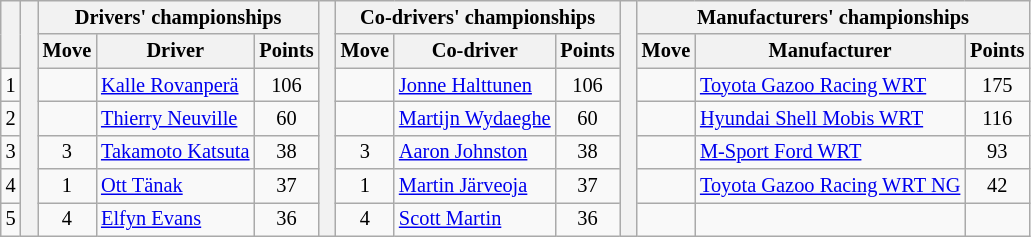<table class="wikitable" style="font-size:85%;">
<tr>
<th rowspan="2"></th>
<th rowspan="7" style="width:5px;"></th>
<th colspan="3">Drivers' championships</th>
<th rowspan="7" style="width:5px;"></th>
<th colspan="3" nowrap>Co-drivers' championships</th>
<th rowspan="7" style="width:5px;"></th>
<th colspan="3" nowrap>Manufacturers' championships</th>
</tr>
<tr>
<th>Move</th>
<th>Driver</th>
<th>Points</th>
<th>Move</th>
<th>Co-driver</th>
<th>Points</th>
<th>Move</th>
<th>Manufacturer</th>
<th>Points</th>
</tr>
<tr>
<td align="center">1</td>
<td align="center"></td>
<td><a href='#'>Kalle Rovanperä</a></td>
<td align="center">106</td>
<td align="center"></td>
<td><a href='#'>Jonne Halttunen</a></td>
<td align="center">106</td>
<td align="center"></td>
<td><a href='#'>Toyota Gazoo Racing WRT</a></td>
<td align="center">175</td>
</tr>
<tr>
<td align="center">2</td>
<td align="center"></td>
<td><a href='#'>Thierry Neuville</a></td>
<td align="center">60</td>
<td align="center"></td>
<td><a href='#'>Martijn Wydaeghe</a></td>
<td align="center">60</td>
<td align="center"></td>
<td><a href='#'>Hyundai Shell Mobis WRT</a></td>
<td align="center">116</td>
</tr>
<tr>
<td align="center">3</td>
<td align="center"> 3</td>
<td><a href='#'>Takamoto Katsuta</a></td>
<td align="center">38</td>
<td align="center"> 3</td>
<td><a href='#'>Aaron Johnston</a></td>
<td align="center">38</td>
<td align="center"></td>
<td><a href='#'>M-Sport Ford WRT</a></td>
<td align="center">93</td>
</tr>
<tr>
<td align="center">4</td>
<td align="center"> 1</td>
<td><a href='#'>Ott Tänak</a></td>
<td align="center">37</td>
<td align="center"> 1</td>
<td><a href='#'>Martin Järveoja</a></td>
<td align="center">37</td>
<td align="center"></td>
<td><a href='#'>Toyota Gazoo Racing WRT NG</a></td>
<td align="center">42</td>
</tr>
<tr>
<td align="center">5</td>
<td align="center"> 4</td>
<td><a href='#'>Elfyn Evans</a></td>
<td align="center">36</td>
<td align="center"> 4</td>
<td><a href='#'>Scott Martin</a></td>
<td align="center">36</td>
<td></td>
<td></td>
<td></td>
</tr>
</table>
